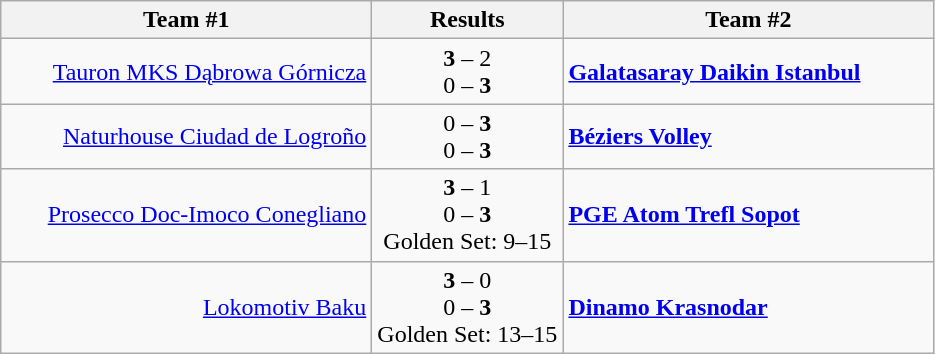<table class="wikitable" style="border-collapse: collapse;">
<tr>
<th align="right" width="240">Team #1</th>
<th>  Results  </th>
<th align="left" width="240">Team #2</th>
</tr>
<tr>
<td align="right"><a href='#'>Tauron MKS Dąbrowa Górnicza</a> </td>
<td align="center"><strong>3</strong> – 2 <br> 0 – <strong>3</strong></td>
<td> <strong><a href='#'>Galatasaray Daikin Istanbul</a></strong></td>
</tr>
<tr>
<td align="right"><a href='#'>Naturhouse Ciudad de Logroño</a> </td>
<td align="center">0 – <strong>3</strong> <br> 0 – <strong>3</strong></td>
<td> <strong><a href='#'>Béziers Volley</a></strong></td>
</tr>
<tr>
<td align="right"><a href='#'>Prosecco Doc-Imoco Conegliano</a> </td>
<td align="center"><strong>3</strong> – 1 <br> 0 – <strong>3</strong><br> Golden Set: 9–15</td>
<td> <strong><a href='#'>PGE Atom Trefl Sopot</a></strong></td>
</tr>
<tr>
<td align="right"><a href='#'>Lokomotiv Baku</a> </td>
<td align="center"><strong>3</strong> – 0 <br> 0 – <strong>3</strong> <br> Golden Set: 13–15</td>
<td> <strong><a href='#'>Dinamo Krasnodar</a></strong></td>
</tr>
</table>
